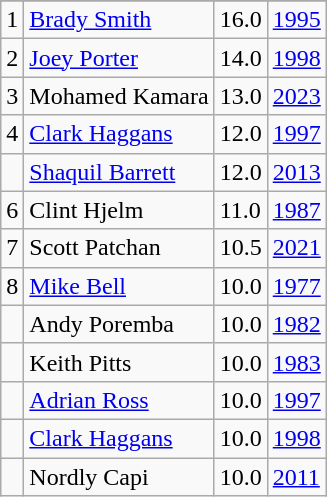<table class="wikitable">
<tr>
</tr>
<tr>
<td>1</td>
<td><a href='#'>Brady Smith</a></td>
<td>16.0</td>
<td><a href='#'>1995</a></td>
</tr>
<tr>
<td>2</td>
<td><a href='#'>Joey Porter</a></td>
<td>14.0</td>
<td><a href='#'>1998</a></td>
</tr>
<tr>
<td>3</td>
<td>Mohamed Kamara</td>
<td>13.0</td>
<td><a href='#'>2023</a></td>
</tr>
<tr>
<td>4</td>
<td><a href='#'>Clark Haggans</a></td>
<td>12.0</td>
<td><a href='#'>1997</a></td>
</tr>
<tr>
<td></td>
<td><a href='#'>Shaquil Barrett</a></td>
<td>12.0</td>
<td><a href='#'>2013</a></td>
</tr>
<tr>
<td>6</td>
<td>Clint Hjelm</td>
<td>11.0</td>
<td><a href='#'>1987</a></td>
</tr>
<tr>
<td>7</td>
<td>Scott Patchan</td>
<td>10.5</td>
<td><a href='#'>2021</a></td>
</tr>
<tr>
<td>8</td>
<td><a href='#'>Mike Bell</a></td>
<td>10.0</td>
<td><a href='#'>1977</a></td>
</tr>
<tr>
<td></td>
<td>Andy Poremba</td>
<td>10.0</td>
<td><a href='#'>1982</a></td>
</tr>
<tr>
<td></td>
<td>Keith Pitts</td>
<td>10.0</td>
<td><a href='#'>1983</a></td>
</tr>
<tr>
<td></td>
<td><a href='#'>Adrian Ross</a></td>
<td>10.0</td>
<td><a href='#'>1997</a></td>
</tr>
<tr>
<td></td>
<td><a href='#'>Clark Haggans</a></td>
<td>10.0</td>
<td><a href='#'>1998</a></td>
</tr>
<tr>
<td></td>
<td>Nordly Capi</td>
<td>10.0</td>
<td><a href='#'>2011</a></td>
</tr>
</table>
